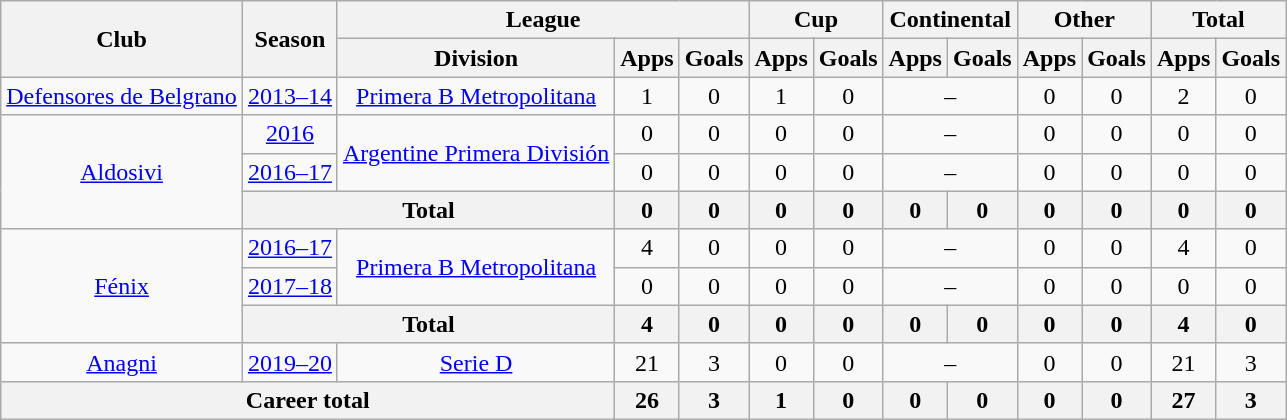<table class="wikitable" style="text-align: center">
<tr>
<th rowspan="2">Club</th>
<th rowspan="2">Season</th>
<th colspan="3">League</th>
<th colspan="2">Cup</th>
<th colspan="2">Continental</th>
<th colspan="2">Other</th>
<th colspan="2">Total</th>
</tr>
<tr>
<th>Division</th>
<th>Apps</th>
<th>Goals</th>
<th>Apps</th>
<th>Goals</th>
<th>Apps</th>
<th>Goals</th>
<th>Apps</th>
<th>Goals</th>
<th>Apps</th>
<th>Goals</th>
</tr>
<tr>
<td><a href='#'>Defensores de Belgrano</a></td>
<td><a href='#'>2013–14</a></td>
<td><a href='#'>Primera B Metropolitana</a></td>
<td>1</td>
<td>0</td>
<td>1</td>
<td>0</td>
<td colspan="2">–</td>
<td>0</td>
<td>0</td>
<td>2</td>
<td>0</td>
</tr>
<tr>
<td rowspan="3"><a href='#'>Aldosivi</a></td>
<td><a href='#'>2016</a></td>
<td rowspan="2"><a href='#'>Argentine Primera División</a></td>
<td>0</td>
<td>0</td>
<td>0</td>
<td>0</td>
<td colspan="2">–</td>
<td>0</td>
<td>0</td>
<td>0</td>
<td>0</td>
</tr>
<tr>
<td><a href='#'>2016–17</a></td>
<td>0</td>
<td>0</td>
<td>0</td>
<td>0</td>
<td colspan="2">–</td>
<td>0</td>
<td>0</td>
<td>0</td>
<td>0</td>
</tr>
<tr>
<th colspan=2>Total</th>
<th>0</th>
<th>0</th>
<th>0</th>
<th>0</th>
<th>0</th>
<th>0</th>
<th>0</th>
<th>0</th>
<th>0</th>
<th>0</th>
</tr>
<tr>
<td rowspan="3"><a href='#'>Fénix</a></td>
<td><a href='#'>2016–17</a></td>
<td rowspan="2"><a href='#'>Primera B Metropolitana</a></td>
<td>4</td>
<td>0</td>
<td>0</td>
<td>0</td>
<td colspan="2">–</td>
<td>0</td>
<td>0</td>
<td>4</td>
<td>0</td>
</tr>
<tr>
<td><a href='#'>2017–18</a></td>
<td>0</td>
<td>0</td>
<td>0</td>
<td>0</td>
<td colspan="2">–</td>
<td>0</td>
<td>0</td>
<td>0</td>
<td>0</td>
</tr>
<tr>
<th colspan=2>Total</th>
<th>4</th>
<th>0</th>
<th>0</th>
<th>0</th>
<th>0</th>
<th>0</th>
<th>0</th>
<th>0</th>
<th>4</th>
<th>0</th>
</tr>
<tr>
<td><a href='#'>Anagni</a></td>
<td><a href='#'>2019–20</a></td>
<td><a href='#'>Serie D</a></td>
<td>21</td>
<td>3</td>
<td>0</td>
<td>0</td>
<td colspan="2">–</td>
<td>0</td>
<td>0</td>
<td>21</td>
<td>3</td>
</tr>
<tr>
<th colspan=3>Career total</th>
<th>26</th>
<th>3</th>
<th>1</th>
<th>0</th>
<th>0</th>
<th>0</th>
<th>0</th>
<th>0</th>
<th>27</th>
<th>3</th>
</tr>
</table>
